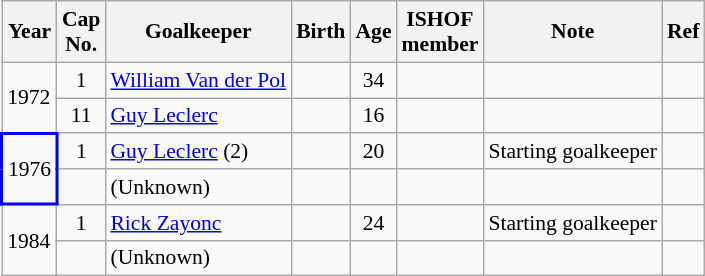<table class="wikitable sortable" style="text-align: center; font-size: 90%; margin-left: 1em;">
<tr>
<th>Year</th>
<th class="unsortable">Cap<br>No.</th>
<th>Goalkeeper</th>
<th>Birth</th>
<th>Age</th>
<th>ISHOF<br>member</th>
<th>Note</th>
<th class="unsortable">Ref</th>
</tr>
<tr>
<td rowspan="2" style="text-align: left;">1972</td>
<td>1</td>
<td style="text-align: left;" data-sort-value="Van Der Pol, William"><a href='#'>William Van der Pol</a></td>
<td></td>
<td>34</td>
<td></td>
<td style="text-align: left;"></td>
<td></td>
</tr>
<tr>
<td>11</td>
<td style="text-align: left;" data-sort-value="Leclerc, Guy"><a href='#'>Guy Leclerc</a></td>
<td></td>
<td>16</td>
<td></td>
<td style="text-align: left;"></td>
<td></td>
</tr>
<tr>
<td rowspan="2" style="border: 2px solid blue; text-align: left;">1976</td>
<td>1</td>
<td style="text-align: left;" data-sort-value="Leclerc, Guy"><a href='#'>Guy Leclerc</a> (2)</td>
<td></td>
<td>20</td>
<td></td>
<td style="text-align: left;">Starting goalkeeper</td>
<td></td>
</tr>
<tr>
<td></td>
<td style="text-align: left;" data-sort-value="ZZZZZ">(Unknown)</td>
<td></td>
<td></td>
<td></td>
<td style="text-align: left;"></td>
<td></td>
</tr>
<tr>
<td rowspan="2" style="text-align: left;">1984</td>
<td>1</td>
<td style="text-align: left;" data-sort-value="Zayonc, Rick"><a href='#'>Rick Zayonc</a></td>
<td></td>
<td>24</td>
<td></td>
<td style="text-align: left;">Starting goalkeeper</td>
<td></td>
</tr>
<tr>
<td></td>
<td style="text-align: left;" data-sort-value="ZZZZZ">(Unknown)</td>
<td></td>
<td></td>
<td></td>
<td style="text-align: left;"></td>
<td></td>
</tr>
</table>
